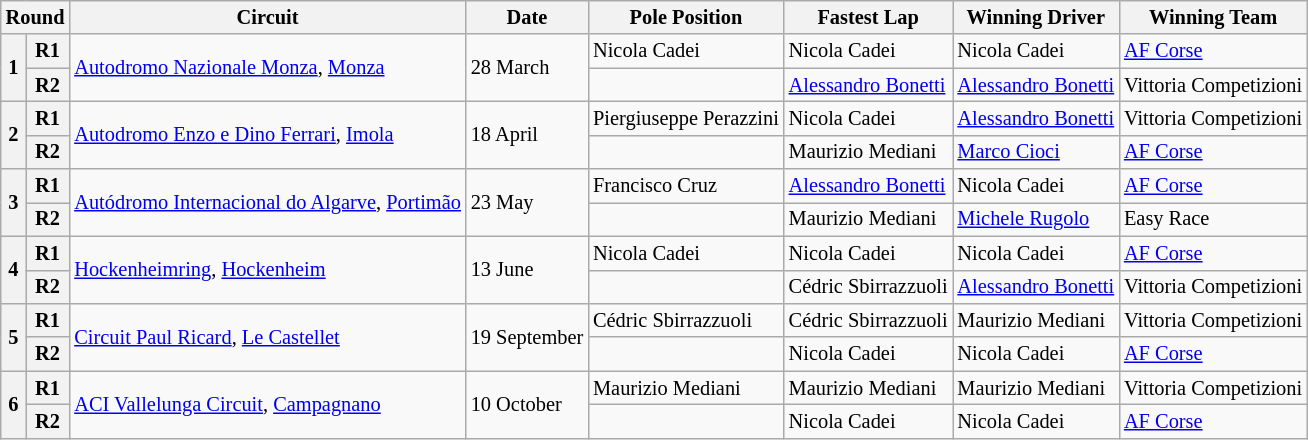<table class="wikitable" style="font-size: 85%">
<tr>
<th colspan=2>Round</th>
<th>Circuit</th>
<th>Date</th>
<th>Pole Position</th>
<th>Fastest Lap</th>
<th>Winning Driver</th>
<th>Winning Team</th>
</tr>
<tr>
<th rowspan=2>1</th>
<th>R1</th>
<td rowspan=2> <a href='#'>Autodromo Nazionale Monza</a>, <a href='#'>Monza</a></td>
<td rowspan=2>28 March</td>
<td> Nicola Cadei</td>
<td> Nicola Cadei</td>
<td> Nicola Cadei</td>
<td> <a href='#'>AF Corse</a></td>
</tr>
<tr>
<th>R2</th>
<td></td>
<td> <a href='#'>Alessandro Bonetti</a></td>
<td> <a href='#'>Alessandro Bonetti</a></td>
<td> Vittoria Competizioni</td>
</tr>
<tr>
<th rowspan=2>2</th>
<th>R1</th>
<td rowspan=2> <a href='#'>Autodromo Enzo e Dino Ferrari</a>, <a href='#'>Imola</a></td>
<td rowspan=2>18 April</td>
<td> Piergiuseppe Perazzini</td>
<td> Nicola Cadei</td>
<td> <a href='#'>Alessandro Bonetti</a></td>
<td> Vittoria Competizioni</td>
</tr>
<tr>
<th>R2</th>
<td></td>
<td> Maurizio Mediani</td>
<td> <a href='#'>Marco Cioci</a></td>
<td> <a href='#'>AF Corse</a></td>
</tr>
<tr>
<th rowspan=2>3</th>
<th>R1</th>
<td rowspan=2> <a href='#'>Autódromo Internacional do Algarve</a>, <a href='#'>Portimão</a></td>
<td rowspan=2>23 May</td>
<td> Francisco Cruz</td>
<td> <a href='#'>Alessandro Bonetti</a></td>
<td> Nicola Cadei</td>
<td> <a href='#'>AF Corse</a></td>
</tr>
<tr>
<th>R2</th>
<td></td>
<td> Maurizio Mediani</td>
<td> <a href='#'>Michele Rugolo</a></td>
<td> Easy Race</td>
</tr>
<tr>
<th rowspan=2>4</th>
<th>R1</th>
<td rowspan=2> <a href='#'>Hockenheimring</a>, <a href='#'>Hockenheim</a></td>
<td rowspan=2>13 June</td>
<td> Nicola Cadei</td>
<td> Nicola Cadei</td>
<td> Nicola Cadei</td>
<td> <a href='#'>AF Corse</a></td>
</tr>
<tr>
<th>R2</th>
<td></td>
<td> Cédric Sbirrazzuoli</td>
<td> <a href='#'>Alessandro Bonetti</a></td>
<td> Vittoria Competizioni</td>
</tr>
<tr>
<th rowspan=2>5</th>
<th>R1</th>
<td rowspan=2> <a href='#'>Circuit Paul Ricard</a>, <a href='#'>Le Castellet</a></td>
<td rowspan=2>19 September</td>
<td> Cédric Sbirrazzuoli</td>
<td> Cédric Sbirrazzuoli</td>
<td> Maurizio Mediani</td>
<td> Vittoria Competizioni</td>
</tr>
<tr>
<th>R2</th>
<td></td>
<td> Nicola Cadei</td>
<td> Nicola Cadei</td>
<td> <a href='#'>AF Corse</a></td>
</tr>
<tr>
<th rowspan=2>6</th>
<th>R1</th>
<td rowspan=2> <a href='#'>ACI Vallelunga Circuit</a>, <a href='#'>Campagnano</a></td>
<td rowspan=2>10 October</td>
<td> Maurizio Mediani</td>
<td> Maurizio Mediani</td>
<td> Maurizio Mediani</td>
<td> Vittoria Competizioni</td>
</tr>
<tr>
<th>R2</th>
<td></td>
<td> Nicola Cadei</td>
<td> Nicola Cadei</td>
<td> <a href='#'>AF Corse</a></td>
</tr>
</table>
